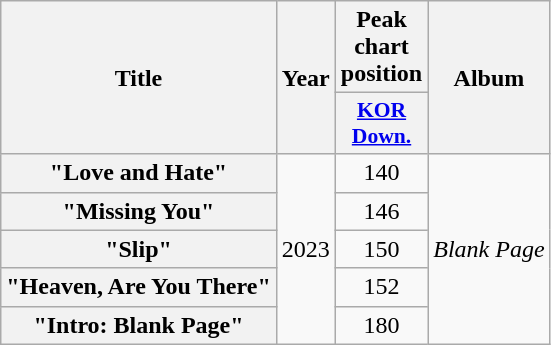<table class="wikitable plainrowheaders" style="text-align:center">
<tr>
<th scope="col" rowspan="2">Title</th>
<th scope="col" rowspan="2">Year</th>
<th colspan="1">Peak chart position</th>
<th scope="col" rowspan="2">Album</th>
</tr>
<tr>
<th scope="col" style="width:3em;font-size:90%"><a href='#'>KOR Down.</a><br></th>
</tr>
<tr>
<th scope="row">"Love and Hate"</th>
<td rowspan="5">2023</td>
<td>140</td>
<td rowspan="5"><em>Blank Page</em></td>
</tr>
<tr>
<th scope="row">"Missing You" </th>
<td>146</td>
</tr>
<tr>
<th scope="row">"Slip"</th>
<td>150</td>
</tr>
<tr>
<th scope="row">"Heaven, Are You There"</th>
<td>152</td>
</tr>
<tr>
<th scope="row">"Intro: Blank Page"</th>
<td>180</td>
</tr>
</table>
